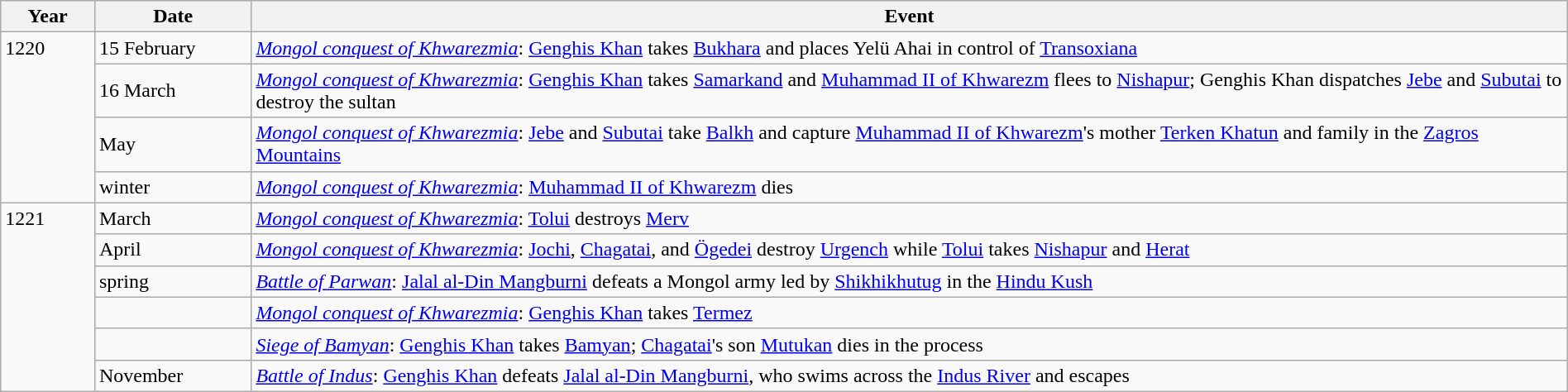<table class="wikitable" width="100%">
<tr>
<th style="width:6%">Year</th>
<th style="width:10%">Date</th>
<th>Event</th>
</tr>
<tr>
<td rowspan="4" valign="top">1220</td>
<td>15 February</td>
<td><em><a href='#'>Mongol conquest of Khwarezmia</a></em>: <a href='#'>Genghis Khan</a> takes <a href='#'>Bukhara</a> and places Yelü Ahai in control of <a href='#'>Transoxiana</a></td>
</tr>
<tr>
<td>16 March</td>
<td><em><a href='#'>Mongol conquest of Khwarezmia</a></em>: <a href='#'>Genghis Khan</a> takes <a href='#'>Samarkand</a> and <a href='#'>Muhammad II of Khwarezm</a> flees to <a href='#'>Nishapur</a>; Genghis Khan dispatches <a href='#'>Jebe</a> and <a href='#'>Subutai</a> to destroy the sultan</td>
</tr>
<tr>
<td>May</td>
<td><em><a href='#'>Mongol conquest of Khwarezmia</a></em>: <a href='#'>Jebe</a> and <a href='#'>Subutai</a> take <a href='#'>Balkh</a> and capture <a href='#'>Muhammad II of Khwarezm</a>'s mother <a href='#'>Terken Khatun</a> and family in the <a href='#'>Zagros Mountains</a></td>
</tr>
<tr>
<td>winter</td>
<td><em><a href='#'>Mongol conquest of Khwarezmia</a></em>: <a href='#'>Muhammad II of Khwarezm</a> dies</td>
</tr>
<tr>
<td rowspan="6" valign="top">1221</td>
<td>March</td>
<td><em><a href='#'>Mongol conquest of Khwarezmia</a></em>: <a href='#'>Tolui</a> destroys <a href='#'>Merv</a></td>
</tr>
<tr>
<td>April</td>
<td><em><a href='#'>Mongol conquest of Khwarezmia</a></em>: <a href='#'>Jochi</a>, <a href='#'>Chagatai</a>, and <a href='#'>Ögedei</a> destroy <a href='#'>Urgench</a> while <a href='#'>Tolui</a> takes <a href='#'>Nishapur</a> and <a href='#'>Herat</a></td>
</tr>
<tr>
<td>spring</td>
<td><em><a href='#'>Battle of Parwan</a></em>: <a href='#'>Jalal al-Din Mangburni</a> defeats a Mongol army led by <a href='#'>Shikhikhutug</a> in the <a href='#'>Hindu Kush</a></td>
</tr>
<tr>
<td></td>
<td><em><a href='#'>Mongol conquest of Khwarezmia</a></em>: <a href='#'>Genghis Khan</a> takes <a href='#'>Termez</a></td>
</tr>
<tr>
<td></td>
<td><em><a href='#'>Siege of Bamyan</a></em>: <a href='#'>Genghis Khan</a> takes <a href='#'>Bamyan</a>; <a href='#'>Chagatai</a>'s son <a href='#'>Mutukan</a> dies in the process</td>
</tr>
<tr>
<td>November</td>
<td><em><a href='#'>Battle of Indus</a></em>: <a href='#'>Genghis Khan</a> defeats <a href='#'>Jalal al-Din Mangburni</a>, who swims across the <a href='#'>Indus River</a> and escapes</td>
</tr>
</table>
